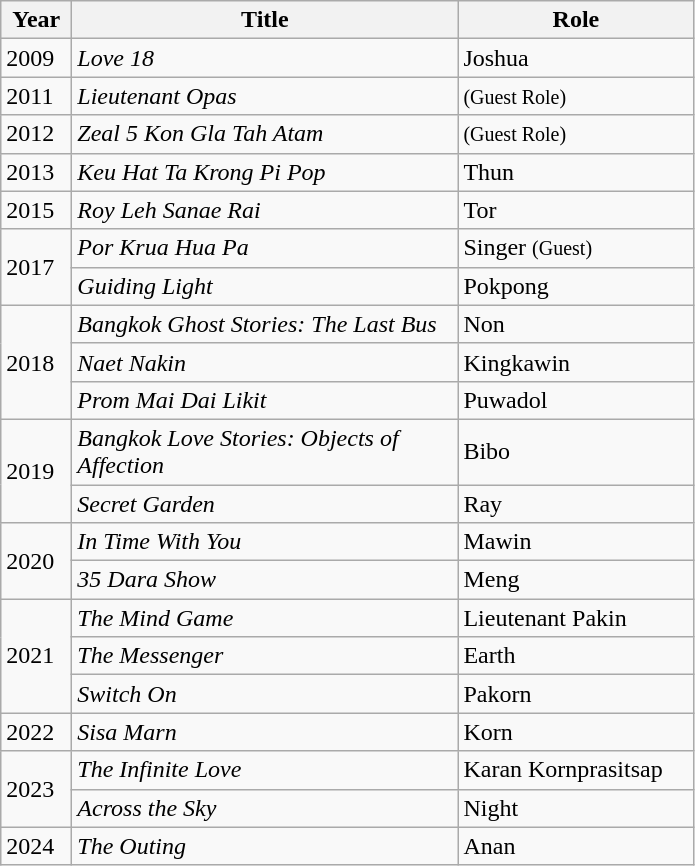<table class="wikitable sortable">
<tr>
<th style="width:  40px;">Year</th>
<th style="width: 250px;">Title</th>
<th style="width: 150px;">Role</th>
</tr>
<tr>
<td>2009</td>
<td><em>Love 18</em></td>
<td>Joshua</td>
</tr>
<tr>
<td>2011</td>
<td><em>Lieutenant Opas</em></td>
<td><small>(Guest Role)</small></td>
</tr>
<tr>
<td>2012</td>
<td><em>Zeal 5 Kon Gla Tah Atam</em></td>
<td><small>(Guest Role)</small></td>
</tr>
<tr>
<td>2013</td>
<td><em>Keu Hat Ta Krong Pi Pop</em></td>
<td>Thun</td>
</tr>
<tr>
<td>2015</td>
<td><em>Roy Leh Sanae Rai</em></td>
<td>Tor</td>
</tr>
<tr>
<td rowspan="2">2017</td>
<td><em>Por Krua Hua Pa</em></td>
<td>Singer <small>(Guest)</small></td>
</tr>
<tr>
<td><em>Guiding Light</em></td>
<td>Pokpong</td>
</tr>
<tr>
<td rowspan="3">2018</td>
<td><em>Bangkok Ghost Stories: The Last Bus</em></td>
<td>Non</td>
</tr>
<tr>
<td><em>Naet Nakin</em></td>
<td>Kingkawin</td>
</tr>
<tr>
<td><em>Prom Mai Dai Likit</em></td>
<td>Puwadol</td>
</tr>
<tr>
<td rowspan="2">2019</td>
<td><em>Bangkok Love Stories: Objects of Affection</em></td>
<td>Bibo</td>
</tr>
<tr>
<td><em>Secret Garden</em></td>
<td>Ray</td>
</tr>
<tr>
<td rowspan="2">2020</td>
<td><em>In Time With You</em></td>
<td>Mawin</td>
</tr>
<tr>
<td><em>35 Dara Show</em></td>
<td>Meng</td>
</tr>
<tr>
<td rowspan="3">2021</td>
<td><em>The Mind Game</em></td>
<td>Lieutenant Pakin</td>
</tr>
<tr>
<td><em>The Messenger</em></td>
<td>Earth</td>
</tr>
<tr>
<td><em>Switch On</em></td>
<td>Pakorn</td>
</tr>
<tr>
<td>2022</td>
<td><em>Sisa Marn</em></td>
<td>Korn</td>
</tr>
<tr>
<td rowspan="2">2023</td>
<td><em>The Infinite Love</em></td>
<td>Karan Kornprasitsap</td>
</tr>
<tr>
<td><em>Across the Sky</em></td>
<td>Night</td>
</tr>
<tr>
<td>2024</td>
<td><em>The Outing</em></td>
<td>Anan</td>
</tr>
</table>
